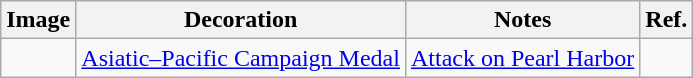<table class="wikitable">
<tr>
<th>Image</th>
<th>Decoration</th>
<th>Notes</th>
<th>Ref.</th>
</tr>
<tr>
<td></td>
<td><a href='#'>Asiatic–Pacific Campaign Medal</a></td>
<td><a href='#'>Attack on Pearl Harbor</a></td>
<td rowspan="2"></td>
</tr>
</table>
